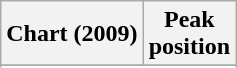<table class="wikitable sortable plainrowheaders" style="text-align:center;">
<tr>
<th scope="col">Chart (2009)</th>
<th scope="col">Peak<br>position</th>
</tr>
<tr>
</tr>
<tr>
</tr>
<tr>
</tr>
<tr>
</tr>
</table>
